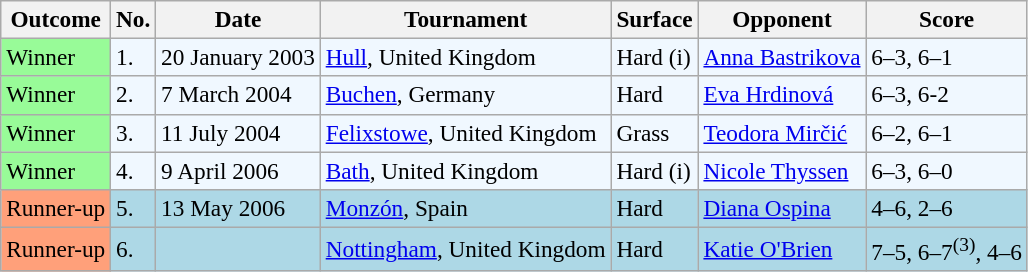<table class=wikitable style=font-size:97%>
<tr>
<th>Outcome</th>
<th>No.</th>
<th>Date</th>
<th>Tournament</th>
<th>Surface</th>
<th>Opponent</th>
<th>Score</th>
</tr>
<tr style="background:#f0f8ff;">
<td bgcolor=98FB98>Winner</td>
<td>1.</td>
<td>20 January 2003</td>
<td><a href='#'>Hull</a>, United Kingdom</td>
<td>Hard (i)</td>
<td> <a href='#'>Anna Bastrikova</a></td>
<td>6–3, 6–1</td>
</tr>
<tr style="background:#f0f8ff;">
<td bgcolor=98FB98>Winner</td>
<td>2.</td>
<td>7 March 2004</td>
<td><a href='#'>Buchen</a>, Germany</td>
<td>Hard</td>
<td> <a href='#'>Eva Hrdinová</a></td>
<td>6–3, 6-2</td>
</tr>
<tr style="background:#f0f8ff;">
<td bgcolor=98FB98>Winner</td>
<td>3.</td>
<td>11 July 2004</td>
<td><a href='#'>Felixstowe</a>, United Kingdom</td>
<td>Grass</td>
<td> <a href='#'>Teodora Mirčić</a></td>
<td>6–2, 6–1</td>
</tr>
<tr style="background:#f0f8ff;">
<td bgcolor=98FB98>Winner</td>
<td>4.</td>
<td>9 April 2006</td>
<td><a href='#'>Bath</a>, United Kingdom</td>
<td>Hard (i)</td>
<td> <a href='#'>Nicole Thyssen</a></td>
<td>6–3, 6–0</td>
</tr>
<tr bgcolor=lightblue>
<td bgcolor="FFA07A">Runner-up</td>
<td>5.</td>
<td>13 May 2006</td>
<td><a href='#'>Monzón</a>, Spain</td>
<td>Hard</td>
<td> <a href='#'>Diana Ospina</a></td>
<td>4–6, 2–6</td>
</tr>
<tr bgcolor=lightblue>
<td bgcolor="FFA07A">Runner-up</td>
<td>6.</td>
<td></td>
<td><a href='#'>Nottingham</a>, United Kingdom</td>
<td>Hard</td>
<td> <a href='#'>Katie O'Brien</a></td>
<td>7–5, 6–7<sup>(3)</sup>, 4–6</td>
</tr>
</table>
